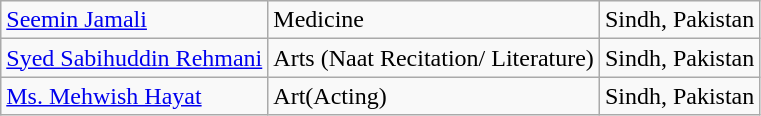<table class="wikitable">
<tr>
<td><a href='#'>Seemin Jamali</a></td>
<td>Medicine</td>
<td>Sindh, Pakistan</td>
</tr>
<tr>
<td><a href='#'>Syed Sabihuddin Rehmani</a></td>
<td>Arts (Naat Recitation/ Literature)</td>
<td>Sindh, Pakistan</td>
</tr>
<tr>
<td><a href='#'>Ms. Mehwish Hayat</a></td>
<td>Art(Acting)</td>
<td>Sindh, Pakistan</td>
</tr>
</table>
